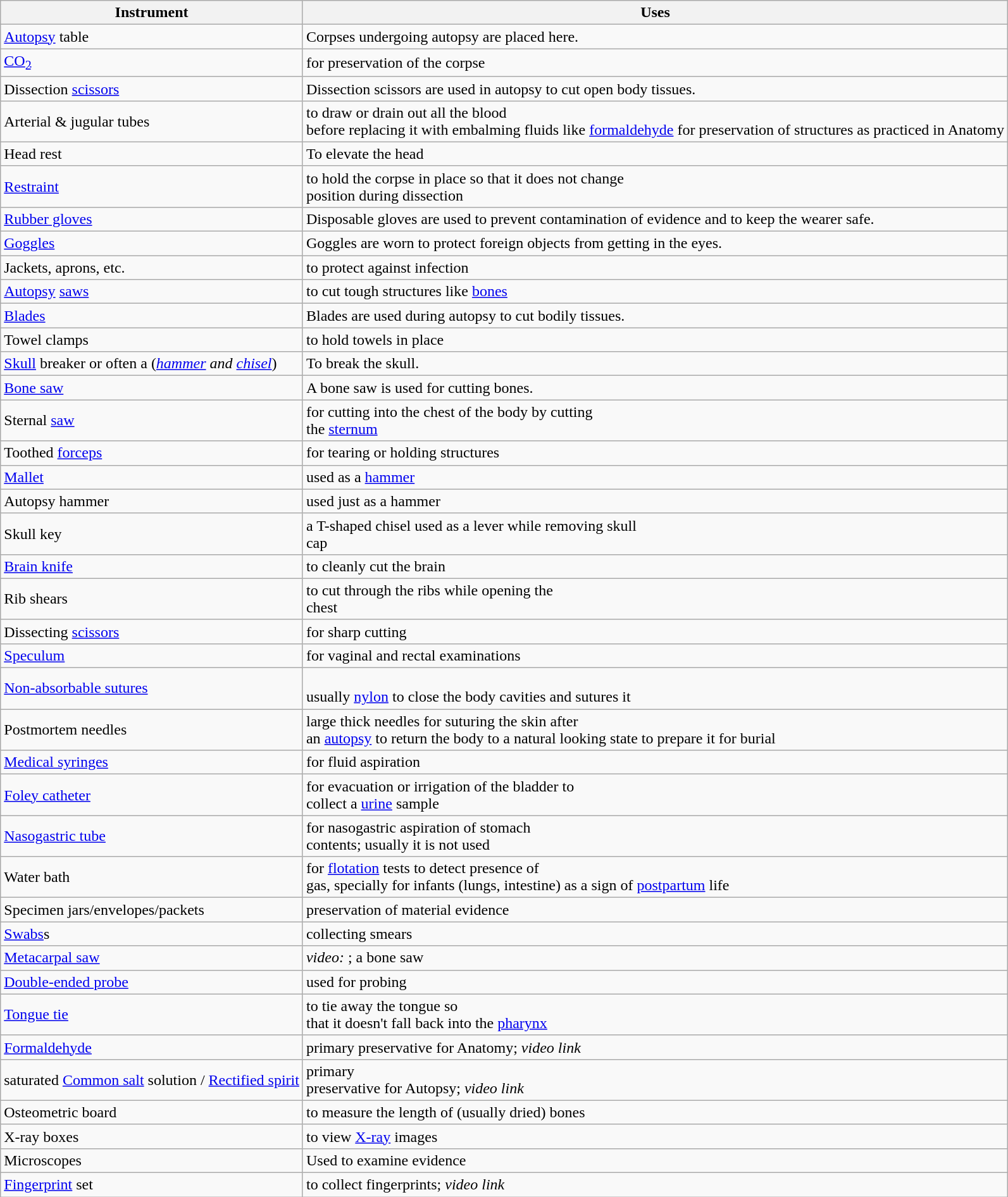<table class="wikitable">
<tr>
<th>Instrument</th>
<th>Uses</th>
</tr>
<tr>
<td><a href='#'>Autopsy</a> table</td>
<td>Corpses undergoing autopsy are placed here.</td>
</tr>
<tr>
<td><a href='#'>CO<sub>2</sub></a></td>
<td>for preservation of the corpse</td>
</tr>
<tr>
<td>Dissection <a href='#'>scissors</a></td>
<td>Dissection scissors are used in autopsy to cut open body tissues.</td>
</tr>
<tr>
<td>Arterial & jugular tubes</td>
<td>to draw or drain out all the blood<br>before replacing it with embalming fluids like <a href='#'>formaldehyde</a> for 
preservation of structures as practiced in Anatomy</td>
</tr>
<tr>
<td>Head rest</td>
<td>To elevate the head</td>
</tr>
<tr>
<td><a href='#'>Restraint</a></td>
<td>to hold the corpse in place so that it does not change<br>position during dissection</td>
</tr>
<tr>
<td><a href='#'>Rubber gloves</a></td>
<td>Disposable gloves are used to prevent contamination of evidence and to keep the wearer safe.</td>
</tr>
<tr>
<td><a href='#'>Goggles</a></td>
<td>Goggles are worn to protect foreign objects from getting in the eyes.</td>
</tr>
<tr>
<td>Jackets, aprons, etc.</td>
<td>to protect against infection</td>
</tr>
<tr>
<td><a href='#'>Autopsy</a> <a href='#'>saws</a></td>
<td>to cut tough structures like <a href='#'>bones</a></td>
</tr>
<tr>
<td><a href='#'>Blades</a></td>
<td>Blades are used during autopsy to cut bodily tissues.</td>
</tr>
<tr>
<td>Towel clamps</td>
<td>to hold towels in place</td>
</tr>
<tr>
<td><a href='#'>Skull</a> breaker or often a (<em><a href='#'>hammer</a> and <a href='#'>chisel</a></em>)</td>
<td>To break the skull.</td>
</tr>
<tr>
<td><a href='#'>Bone saw</a></td>
<td>A bone saw is used for cutting bones.</td>
</tr>
<tr>
<td>Sternal <a href='#'>saw</a></td>
<td>for cutting into the chest of the body by cutting<br>the <a href='#'>sternum</a></td>
</tr>
<tr>
<td>Toothed <a href='#'>forceps</a></td>
<td>for tearing or holding structures</td>
</tr>
<tr>
<td><a href='#'>Mallet</a></td>
<td>used as a <a href='#'>hammer</a></td>
</tr>
<tr>
<td>Autopsy hammer</td>
<td>used just as a hammer</td>
</tr>
<tr>
<td>Skull key</td>
<td>a T-shaped chisel used as a lever while removing skull<br>cap</td>
</tr>
<tr>
<td><a href='#'>Brain knife</a></td>
<td>to cleanly cut the brain</td>
</tr>
<tr>
<td>Rib shears</td>
<td>to cut through the ribs while opening the<br>chest</td>
</tr>
<tr>
<td>Dissecting <a href='#'>scissors</a></td>
<td>for sharp cutting</td>
</tr>
<tr>
<td><a href='#'>Speculum</a></td>
<td>for vaginal and rectal examinations</td>
</tr>
<tr>
<td><a href='#'>Non-absorbable sutures</a></td>
<td><br>usually <a href='#'>nylon</a> to close the body cavities and sutures it</td>
</tr>
<tr>
<td>Postmortem needles</td>
<td>large thick needles for suturing the skin after<br>an <a href='#'>autopsy</a> to return the body to a natural looking state to prepare it for burial</td>
</tr>
<tr>
<td><a href='#'>Medical syringes</a></td>
<td>for fluid aspiration</td>
</tr>
<tr>
<td><a href='#'>Foley catheter</a></td>
<td>for evacuation or irrigation of the bladder to<br>collect a <a href='#'>urine</a> sample</td>
</tr>
<tr>
<td><a href='#'>Nasogastric tube</a></td>
<td>for nasogastric aspiration of stomach<br>contents; usually it is not used</td>
</tr>
<tr>
<td>Water bath</td>
<td>for <a href='#'>flotation</a> tests to detect presence of<br>gas, specially for infants (lungs, intestine) as a sign of 
<a href='#'>postpartum</a> life</td>
</tr>
<tr>
<td>Specimen jars/envelopes/packets</td>
<td>preservation of material evidence</td>
</tr>
<tr>
<td><a href='#'>Swabs</a>s</td>
<td>collecting smears</td>
</tr>
<tr>
<td><a href='#'>Metacarpal saw</a></td>
<td><em>video: </em>; a bone saw</td>
</tr>
<tr>
<td><a href='#'>Double-ended probe</a></td>
<td>used for probing</td>
</tr>
<tr>
<td><a href='#'>Tongue tie</a></td>
<td>to tie away the tongue so<br>that it doesn't fall back into the <a href='#'>pharynx</a></td>
</tr>
<tr>
<td><a href='#'>Formaldehyde</a></td>
<td>primary preservative for Anatomy; <em>video link</em></td>
</tr>
<tr>
<td>saturated <a href='#'>Common salt</a> solution / <a href='#'>Rectified spirit</a></td>
<td>primary<br>preservative for Autopsy; <em>video link</em></td>
</tr>
<tr>
<td>Osteometric board</td>
<td>to measure the length of (usually dried) bones</td>
</tr>
<tr>
<td>X-ray boxes</td>
<td>to view <a href='#'>X-ray</a> images</td>
</tr>
<tr>
<td>Microscopes</td>
<td>Used to examine evidence</td>
</tr>
<tr>
<td><a href='#'>Fingerprint</a> set</td>
<td>to collect fingerprints; <em>video link</em></td>
</tr>
</table>
